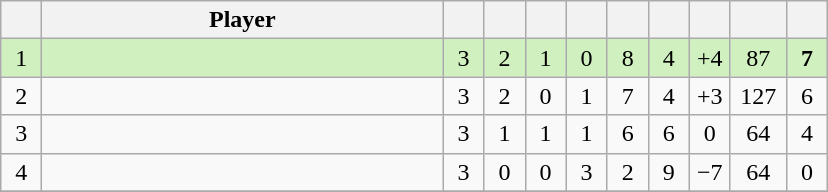<table class="wikitable" style="text-align:center;">
<tr>
<th width=20></th>
<th width=260>Player</th>
<th width=20></th>
<th width=20></th>
<th width=20></th>
<th width=20></th>
<th width=20></th>
<th width=20></th>
<th width=20></th>
<th width=30></th>
<th width=20></th>
</tr>
<tr style="background:#D0F0C0;">
<td>1</td>
<td align=left> <small></small></td>
<td>3</td>
<td>2</td>
<td>1</td>
<td>0</td>
<td>8</td>
<td>4</td>
<td>+4</td>
<td>87</td>
<td><strong>7</strong></td>
</tr>
<tr>
<td>2</td>
<td align=left> <small></small></td>
<td>3</td>
<td>2</td>
<td>0</td>
<td>1</td>
<td>7</td>
<td>4</td>
<td>+3</td>
<td>127</td>
<td>6</td>
</tr>
<tr>
<td>3</td>
<td align=left> <small></small></td>
<td>3</td>
<td>1</td>
<td>1</td>
<td>1</td>
<td>6</td>
<td>6</td>
<td>0</td>
<td>64</td>
<td>4</td>
</tr>
<tr>
<td>4</td>
<td align=left> <small></small></td>
<td>3</td>
<td>0</td>
<td>0</td>
<td>3</td>
<td>2</td>
<td>9</td>
<td>−7</td>
<td>64</td>
<td>0</td>
</tr>
<tr>
</tr>
</table>
